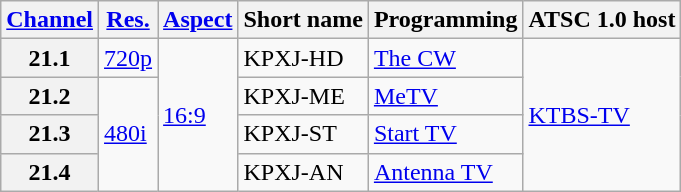<table class="wikitable">
<tr>
<th scope = "col"><a href='#'>Channel</a></th>
<th scope = "col"><a href='#'>Res.</a></th>
<th scope = "col"><a href='#'>Aspect</a></th>
<th scope = "col">Short name</th>
<th scope = "col">Programming</th>
<th scope = "col">ATSC 1.0 host</th>
</tr>
<tr>
<th scope = "row">21.1</th>
<td><a href='#'>720p</a></td>
<td rowspan="4"><a href='#'>16:9</a></td>
<td>KPXJ-HD</td>
<td><a href='#'>The CW</a></td>
<td rowspan="4"><a href='#'>KTBS-TV</a></td>
</tr>
<tr>
<th scope = "row">21.2</th>
<td rowspan="3"><a href='#'>480i</a></td>
<td>KPXJ-ME</td>
<td><a href='#'>MeTV</a></td>
</tr>
<tr>
<th scope = "row">21.3</th>
<td>KPXJ-ST</td>
<td><a href='#'>Start TV</a></td>
</tr>
<tr>
<th scope = "row">21.4</th>
<td>KPXJ-AN</td>
<td><a href='#'>Antenna TV</a></td>
</tr>
</table>
